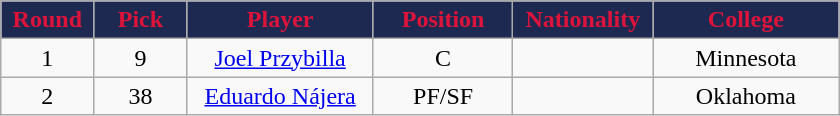<table class="wikitable sortable sortable">
<tr>
<th style="background:#1D2951; color:#DC143C" width="10%">Round</th>
<th style="background:#1D2951; color:#DC143C" width="10%">Pick</th>
<th style="background:#1D2951; color:#DC143C" width="20%">Player</th>
<th style="background:#1D2951; color:#DC143C" width="15%">Position</th>
<th style="background:#1D2951; color:#DC143C" width="15%">Nationality</th>
<th style="background:#1D2951; color:#DC143C" width="20%">College</th>
</tr>
<tr style="text-align: center">
<td>1</td>
<td>9</td>
<td><a href='#'>Joel Przybilla</a></td>
<td>C</td>
<td></td>
<td>Minnesota</td>
</tr>
<tr style="text-align: center">
<td>2</td>
<td>38</td>
<td><a href='#'>Eduardo Nájera</a></td>
<td>PF/SF</td>
<td></td>
<td>Oklahoma</td>
</tr>
</table>
